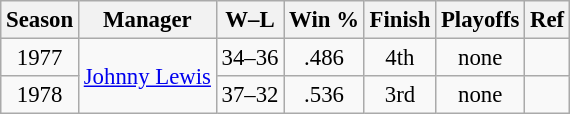<table class="wikitable" style="text-align:center; font-size: 95%;">
<tr>
<th>Season</th>
<th>Manager</th>
<th>W–L</th>
<th>Win %</th>
<th>Finish</th>
<th>Playoffs</th>
<th>Ref</th>
</tr>
<tr>
<td>1977</td>
<td rowspan=2><a href='#'>Johnny Lewis</a></td>
<td>34–36</td>
<td>.486</td>
<td>4th</td>
<td>none</td>
<td></td>
</tr>
<tr>
<td>1978</td>
<td>37–32</td>
<td>.536</td>
<td>3rd</td>
<td>none</td>
<td></td>
</tr>
</table>
